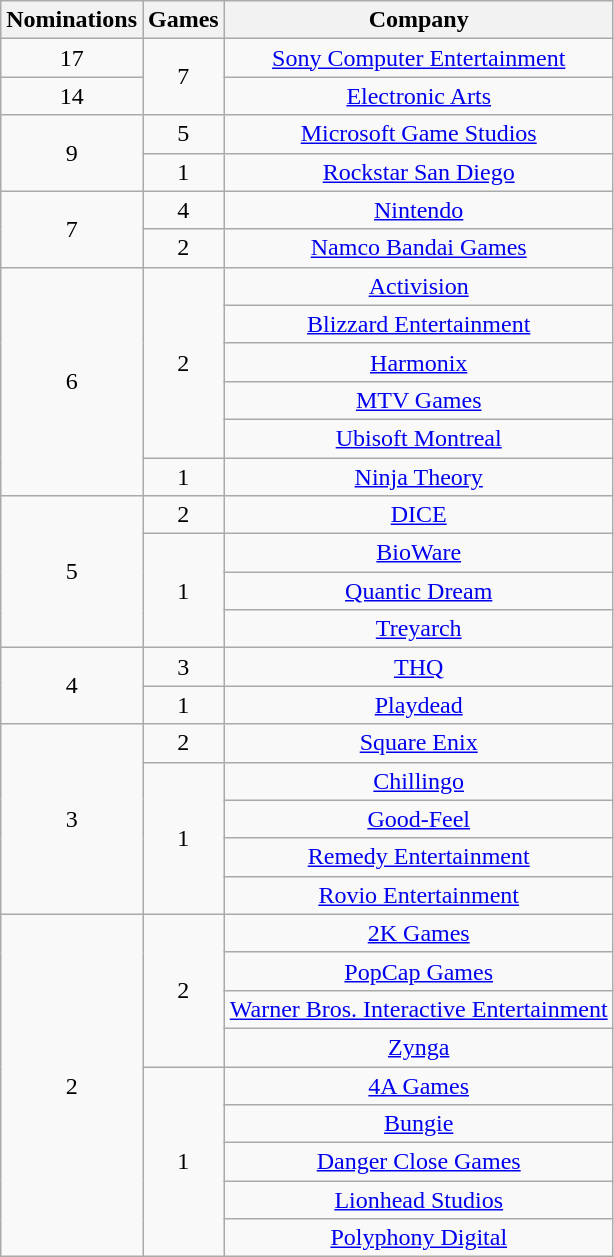<table class="wikitable floatright" rowspan="2" style="text-align:center;" background: #f6e39c;>
<tr>
<th scope="col">Nominations</th>
<th scope="col">Games</th>
<th scope="col">Company</th>
</tr>
<tr>
<td>17</td>
<td rowspan=2>7</td>
<td><a href='#'>Sony Computer Entertainment</a></td>
</tr>
<tr>
<td>14</td>
<td><a href='#'>Electronic Arts</a></td>
</tr>
<tr>
<td rowspan=2>9</td>
<td>5</td>
<td><a href='#'>Microsoft Game Studios</a></td>
</tr>
<tr>
<td>1</td>
<td><a href='#'>Rockstar San Diego</a></td>
</tr>
<tr>
<td rowspan=2>7</td>
<td>4</td>
<td><a href='#'>Nintendo</a></td>
</tr>
<tr>
<td>2</td>
<td><a href='#'>Namco Bandai Games</a></td>
</tr>
<tr>
<td rowspan=6>6</td>
<td rowspan=5>2</td>
<td><a href='#'>Activision</a></td>
</tr>
<tr>
<td><a href='#'>Blizzard Entertainment</a></td>
</tr>
<tr>
<td><a href='#'>Harmonix</a></td>
</tr>
<tr>
<td><a href='#'>MTV Games</a></td>
</tr>
<tr>
<td><a href='#'>Ubisoft Montreal</a></td>
</tr>
<tr>
<td>1</td>
<td><a href='#'>Ninja Theory</a></td>
</tr>
<tr>
<td rowspan=4>5</td>
<td>2</td>
<td><a href='#'>DICE</a></td>
</tr>
<tr>
<td rowspan=3>1</td>
<td><a href='#'>BioWare</a></td>
</tr>
<tr>
<td><a href='#'>Quantic Dream</a></td>
</tr>
<tr>
<td><a href='#'>Treyarch</a></td>
</tr>
<tr>
<td rowspan=2>4</td>
<td>3</td>
<td><a href='#'>THQ</a></td>
</tr>
<tr>
<td>1</td>
<td><a href='#'>Playdead</a></td>
</tr>
<tr>
<td rowspan=5>3</td>
<td>2</td>
<td><a href='#'>Square Enix</a></td>
</tr>
<tr>
<td rowspan=4>1</td>
<td><a href='#'>Chillingo</a></td>
</tr>
<tr>
<td><a href='#'>Good-Feel</a></td>
</tr>
<tr>
<td><a href='#'>Remedy Entertainment</a></td>
</tr>
<tr>
<td><a href='#'>Rovio Entertainment</a></td>
</tr>
<tr>
<td rowspan=9>2</td>
<td rowspan=4>2</td>
<td><a href='#'>2K Games</a></td>
</tr>
<tr>
<td><a href='#'>PopCap Games</a></td>
</tr>
<tr>
<td><a href='#'>Warner Bros. Interactive Entertainment</a></td>
</tr>
<tr>
<td><a href='#'>Zynga</a></td>
</tr>
<tr>
<td rowspan=5>1</td>
<td><a href='#'>4A Games</a></td>
</tr>
<tr>
<td><a href='#'>Bungie</a></td>
</tr>
<tr>
<td><a href='#'>Danger Close Games</a></td>
</tr>
<tr>
<td><a href='#'>Lionhead Studios</a></td>
</tr>
<tr>
<td><a href='#'>Polyphony Digital</a></td>
</tr>
</table>
